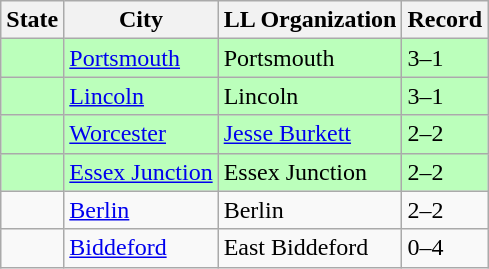<table class="wikitable">
<tr>
<th>State</th>
<th>City</th>
<th>LL Organization</th>
<th>Record</th>
</tr>
<tr bgcolor=#bbffbb>
<td><strong></strong></td>
<td><a href='#'>Portsmouth</a></td>
<td>Portsmouth</td>
<td>3–1</td>
</tr>
<tr bgcolor=#bbffbb>
<td><strong></strong></td>
<td><a href='#'>Lincoln</a></td>
<td>Lincoln</td>
<td>3–1</td>
</tr>
<tr bgcolor=#bbffbb>
<td><strong></strong></td>
<td><a href='#'>Worcester</a></td>
<td><a href='#'>Jesse Burkett</a></td>
<td>2–2</td>
</tr>
<tr bgcolor=#bbffbb>
<td><strong></strong></td>
<td><a href='#'>Essex Junction</a></td>
<td>Essex Junction</td>
<td>2–2</td>
</tr>
<tr>
<td><strong></strong></td>
<td><a href='#'>Berlin</a></td>
<td>Berlin</td>
<td>2–2</td>
</tr>
<tr>
<td><strong></strong></td>
<td><a href='#'>Biddeford</a></td>
<td>East Biddeford</td>
<td>0–4</td>
</tr>
</table>
